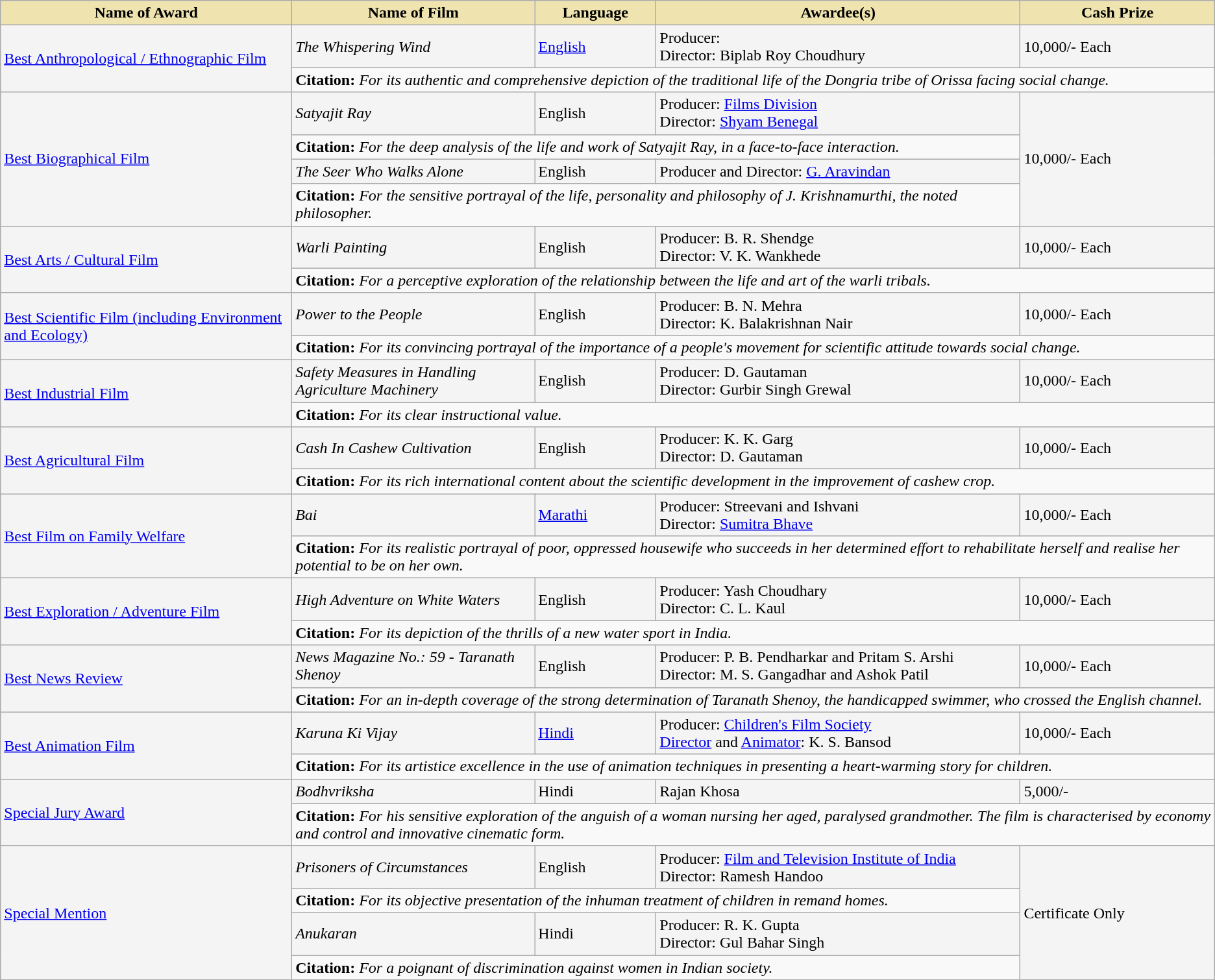<table class="wikitable">
<tr>
<th style="background-color:#EFE4B0;width:24%;">Name of Award</th>
<th style="background-color:#EFE4B0;width:20%;">Name of Film</th>
<th style="background-color:#EFE4B0;width:10%;">Language</th>
<th style="background-color:#EFE4B0;width:30%;">Awardee(s)</th>
<th style="background-color:#EFE4B0;width:16%;">Cash Prize</th>
</tr>
<tr style="background-color:#F4F4F4">
<td rowspan="2"><a href='#'>Best Anthropological / Ethnographic Film</a></td>
<td><em>The Whispering Wind</em></td>
<td><a href='#'>English</a></td>
<td>Producer: <br>Director: Biplab Roy Choudhury</td>
<td> 10,000/- Each</td>
</tr>
<tr style="background-color:#F9F9F9">
<td colspan="4"><strong>Citation:</strong> <em>For its authentic and comprehensive depiction of the traditional life of the Dongria tribe of Orissa facing social change.</em></td>
</tr>
<tr style="background-color:#F4F4F4">
<td rowspan="4"><a href='#'>Best Biographical Film</a></td>
<td><em>Satyajit Ray</em></td>
<td>English</td>
<td>Producer: <a href='#'>Films Division</a><br>Director: <a href='#'>Shyam Benegal</a></td>
<td rowspan="4"> 10,000/- Each</td>
</tr>
<tr style="background-color:#F9F9F9">
<td colspan="3"><strong>Citation:</strong> <em>For the deep analysis of the life and work of Satyajit Ray, in a face-to-face interaction.</em></td>
</tr>
<tr style="background-color:#F4F4F4">
<td><em>The Seer Who Walks Alone</em></td>
<td>English</td>
<td>Producer and Director: <a href='#'>G. Aravindan</a></td>
</tr>
<tr style="background-color:#F9F9F9">
<td colspan="3"><strong>Citation:</strong> <em>For the sensitive portrayal of the life, personality and philosophy of J. Krishnamurthi, the noted philosopher.</em></td>
</tr>
<tr style="background-color:#F4F4F4">
<td rowspan="2"><a href='#'>Best Arts / Cultural Film</a></td>
<td><em>Warli Painting</em></td>
<td>English</td>
<td>Producer: B. R. Shendge<br>Director: V. K. Wankhede</td>
<td> 10,000/- Each</td>
</tr>
<tr style="background-color:#F9F9F9">
<td colspan="4"><strong>Citation:</strong> <em>For a perceptive exploration of the relationship between the life and art of the warli tribals.</em></td>
</tr>
<tr style="background-color:#F4F4F4">
<td rowspan="2"><a href='#'>Best Scientific Film (including Environment and Ecology)</a></td>
<td><em>Power to the People</em></td>
<td>English</td>
<td>Producer: B. N. Mehra<br>Director: K. Balakrishnan Nair</td>
<td> 10,000/- Each</td>
</tr>
<tr style="background-color:#F9F9F9">
<td colspan="4"><strong>Citation:</strong> <em>For its convincing portrayal of the importance of a people's movement for scientific attitude towards social change.</em></td>
</tr>
<tr style="background-color:#F4F4F4">
<td rowspan="2"><a href='#'>Best Industrial Film</a></td>
<td><em>Safety Measures in Handling Agriculture Machinery</em></td>
<td>English</td>
<td>Producer: D. Gautaman<br>Director: Gurbir Singh Grewal</td>
<td> 10,000/- Each</td>
</tr>
<tr style="background-color:#F9F9F9">
<td colspan="4"><strong>Citation:</strong> <em>For its clear instructional value.</em></td>
</tr>
<tr style="background-color:#F4F4F4">
<td rowspan="2"><a href='#'>Best Agricultural Film</a></td>
<td><em>Cash In Cashew Cultivation</em></td>
<td>English</td>
<td>Producer: K. K. Garg<br>Director: D. Gautaman</td>
<td> 10,000/- Each</td>
</tr>
<tr style="background-color:#F9F9F9">
<td colspan="4"><strong>Citation:</strong> <em>For its rich international content about the scientific development in the improvement of cashew crop.</em></td>
</tr>
<tr style="background-color:#F4F4F4">
<td rowspan="2"><a href='#'>Best Film on Family Welfare</a></td>
<td><em>Bai</em></td>
<td><a href='#'>Marathi</a></td>
<td>Producer: Streevani and Ishvani<br>Director: <a href='#'>Sumitra Bhave</a></td>
<td> 10,000/- Each</td>
</tr>
<tr style="background-color:#F9F9F9">
<td colspan="4"><strong>Citation:</strong> <em>For its realistic portrayal of poor, oppressed housewife who succeeds in her determined effort to rehabilitate herself and realise her potential to be on her own.</em></td>
</tr>
<tr style="background-color:#F4F4F4">
<td rowspan="2"><a href='#'>Best Exploration / Adventure Film</a></td>
<td><em>High Adventure on White Waters</em></td>
<td>English</td>
<td>Producer: Yash Choudhary<br>Director: C. L. Kaul</td>
<td> 10,000/- Each</td>
</tr>
<tr style="background-color:#F9F9F9">
<td colspan="4"><strong>Citation:</strong> <em>For its depiction of the thrills of a new water sport in India.</em></td>
</tr>
<tr style="background-color:#F4F4F4">
<td rowspan="2"><a href='#'>Best News Review</a></td>
<td><em>News Magazine No.: 59 - Taranath Shenoy</em></td>
<td>English</td>
<td>Producer: P. B. Pendharkar and Pritam S. Arshi<br>Director: M. S. Gangadhar and Ashok Patil</td>
<td> 10,000/- Each</td>
</tr>
<tr style="background-color:#F9F9F9">
<td colspan="4"><strong>Citation:</strong> <em>For an in-depth coverage of the strong determination of Taranath Shenoy, the handicapped swimmer, who crossed the English channel.</em></td>
</tr>
<tr style="background-color:#F4F4F4">
<td rowspan="2"><a href='#'>Best Animation Film</a></td>
<td><em>Karuna Ki Vijay</em></td>
<td><a href='#'>Hindi</a></td>
<td>Producer: <a href='#'>Children's Film Society</a><br><a href='#'>Director</a> and <a href='#'>Animator</a>: K. S. Bansod</td>
<td> 10,000/- Each</td>
</tr>
<tr style="background-color:#F9F9F9">
<td colspan="4"><strong>Citation:</strong> <em>For its artistice excellence in the use of animation techniques in presenting a heart-warming story for children.</em></td>
</tr>
<tr style="background-color:#F4F4F4">
<td rowspan="2"><a href='#'>Special Jury Award</a></td>
<td><em>Bodhvriksha</em></td>
<td>Hindi</td>
<td>Rajan Khosa</td>
<td> 5,000/-</td>
</tr>
<tr style="background-color:#F9F9F9">
<td colspan="4"><strong>Citation:</strong> <em>For his sensitive exploration of the anguish of a woman nursing her aged, paralysed grandmother. The film is characterised by economy and control and innovative cinematic form.</em></td>
</tr>
<tr style="background-color:#F4F4F4">
<td rowspan="4"><a href='#'>Special Mention</a></td>
<td><em>Prisoners of Circumstances</em></td>
<td>English</td>
<td>Producer: <a href='#'>Film and Television Institute of India</a><br>Director: Ramesh Handoo</td>
<td rowspan="4">Certificate Only</td>
</tr>
<tr style="background-color:#F9F9F9">
<td colspan="3"><strong>Citation:</strong> <em>For its objective presentation of the inhuman treatment of children in remand homes.</em></td>
</tr>
<tr style="background-color:#F4F4F4">
<td><em>Anukaran</em></td>
<td>Hindi</td>
<td>Producer: R. K. Gupta<br>Director: Gul Bahar Singh</td>
</tr>
<tr style="background-color:#F9F9F9">
<td colspan="3"><strong>Citation:</strong> <em>For a poignant of discrimination against women in Indian society.</em></td>
</tr>
</table>
